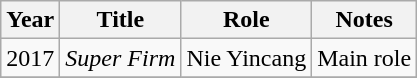<table class="wikitable sortable">
<tr>
<th>Year</th>
<th>Title</th>
<th>Role</th>
<th class="unsortable">Notes</th>
</tr>
<tr>
<td>2017</td>
<td><em>Super Firm</em></td>
<td>Nie Yincang</td>
<td>Main role</td>
</tr>
<tr>
</tr>
</table>
